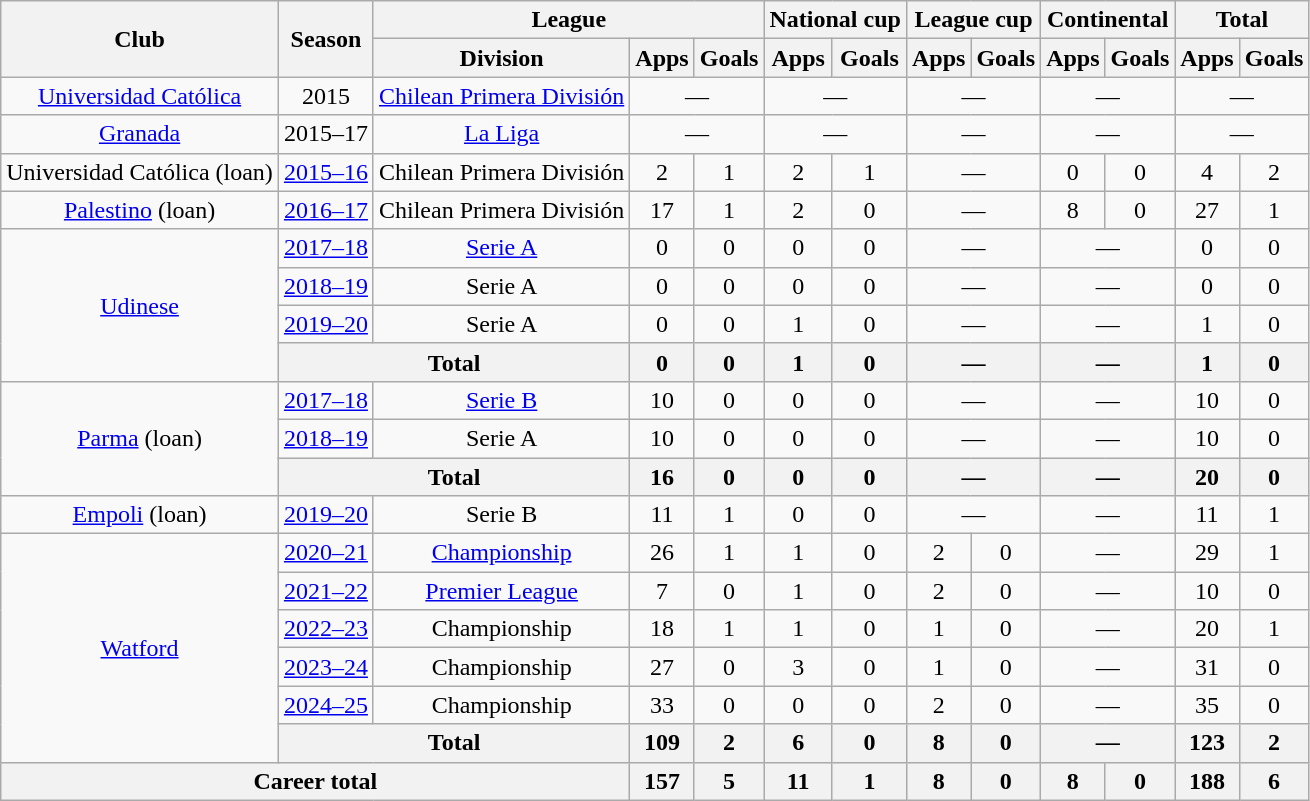<table class="wikitable" style="text-align:center">
<tr>
<th rowspan="2">Club</th>
<th rowspan="2">Season</th>
<th colspan="3">League</th>
<th colspan="2">National cup</th>
<th colspan="2">League cup</th>
<th colspan="2">Continental</th>
<th colspan="2">Total</th>
</tr>
<tr>
<th>Division</th>
<th>Apps</th>
<th>Goals</th>
<th>Apps</th>
<th>Goals</th>
<th>Apps</th>
<th>Goals</th>
<th>Apps</th>
<th>Goals</th>
<th>Apps</th>
<th>Goals</th>
</tr>
<tr>
<td><a href='#'>Universidad Católica</a></td>
<td>2015</td>
<td><a href='#'>Chilean Primera División</a></td>
<td colspan="2">—</td>
<td colspan="2">—</td>
<td colspan="2">—</td>
<td colspan="2">—</td>
<td colspan="2">—</td>
</tr>
<tr>
<td><a href='#'>Granada</a></td>
<td>2015–17</td>
<td><a href='#'>La Liga</a></td>
<td colspan="2">—</td>
<td colspan="2">—</td>
<td colspan="2">—</td>
<td colspan="2">—</td>
<td colspan="2">—</td>
</tr>
<tr>
<td>Universidad Católica (loan)</td>
<td><a href='#'>2015–16</a></td>
<td>Chilean Primera División</td>
<td>2</td>
<td>1</td>
<td>2</td>
<td>1</td>
<td colspan="2">—</td>
<td>0</td>
<td>0</td>
<td>4</td>
<td>2</td>
</tr>
<tr>
<td><a href='#'>Palestino</a> (loan)</td>
<td><a href='#'>2016–17</a></td>
<td>Chilean Primera División</td>
<td>17</td>
<td>1</td>
<td>2</td>
<td>0</td>
<td colspan="2">—</td>
<td>8</td>
<td>0</td>
<td>27</td>
<td>1</td>
</tr>
<tr>
<td rowspan="4"><a href='#'>Udinese</a></td>
<td><a href='#'>2017–18</a></td>
<td><a href='#'>Serie A</a></td>
<td>0</td>
<td>0</td>
<td>0</td>
<td>0</td>
<td colspan="2">—</td>
<td colspan="2">—</td>
<td>0</td>
<td>0</td>
</tr>
<tr>
<td><a href='#'>2018–19</a></td>
<td>Serie A</td>
<td>0</td>
<td>0</td>
<td>0</td>
<td>0</td>
<td colspan="2">—</td>
<td colspan="2">—</td>
<td>0</td>
<td>0</td>
</tr>
<tr>
<td><a href='#'>2019–20</a></td>
<td>Serie A</td>
<td>0</td>
<td>0</td>
<td>1</td>
<td>0</td>
<td colspan="2">—</td>
<td colspan="2">—</td>
<td>1</td>
<td>0</td>
</tr>
<tr>
<th colspan="2">Total</th>
<th>0</th>
<th>0</th>
<th>1</th>
<th>0</th>
<th colspan="2">—</th>
<th colspan="2">—</th>
<th>1</th>
<th>0</th>
</tr>
<tr>
<td rowspan="3"><a href='#'>Parma</a> (loan)</td>
<td><a href='#'>2017–18</a></td>
<td><a href='#'>Serie B</a></td>
<td>10</td>
<td>0</td>
<td>0</td>
<td>0</td>
<td colspan="2">—</td>
<td colspan="2">—</td>
<td>10</td>
<td>0</td>
</tr>
<tr>
<td><a href='#'>2018–19</a></td>
<td>Serie A</td>
<td>10</td>
<td>0</td>
<td>0</td>
<td>0</td>
<td colspan="2">—</td>
<td colspan="2">—</td>
<td>10</td>
<td>0</td>
</tr>
<tr>
<th colspan="2">Total</th>
<th>16</th>
<th>0</th>
<th>0</th>
<th>0</th>
<th colspan="2">—</th>
<th colspan="2">—</th>
<th>20</th>
<th>0</th>
</tr>
<tr>
<td><a href='#'>Empoli</a> (loan)</td>
<td><a href='#'>2019–20</a></td>
<td>Serie B</td>
<td>11</td>
<td>1</td>
<td>0</td>
<td>0</td>
<td colspan="2">—</td>
<td colspan="2">—</td>
<td>11</td>
<td>1</td>
</tr>
<tr>
<td rowspan="6"><a href='#'>Watford</a></td>
<td><a href='#'>2020–21</a></td>
<td><a href='#'>Championship</a></td>
<td>26</td>
<td>1</td>
<td>1</td>
<td>0</td>
<td>2</td>
<td>0</td>
<td colspan="2">—</td>
<td>29</td>
<td>1</td>
</tr>
<tr>
<td><a href='#'>2021–22</a></td>
<td><a href='#'>Premier League</a></td>
<td>7</td>
<td>0</td>
<td>1</td>
<td>0</td>
<td>2</td>
<td>0</td>
<td colspan="2">—</td>
<td>10</td>
<td>0</td>
</tr>
<tr>
<td><a href='#'>2022–23</a></td>
<td>Championship</td>
<td>18</td>
<td>1</td>
<td>1</td>
<td>0</td>
<td>1</td>
<td>0</td>
<td colspan="2">—</td>
<td>20</td>
<td>1</td>
</tr>
<tr>
<td><a href='#'>2023–24</a></td>
<td>Championship</td>
<td>27</td>
<td>0</td>
<td>3</td>
<td>0</td>
<td>1</td>
<td>0</td>
<td colspan="2">—</td>
<td>31</td>
<td>0</td>
</tr>
<tr>
<td><a href='#'>2024–25</a></td>
<td>Championship</td>
<td>33</td>
<td>0</td>
<td>0</td>
<td>0</td>
<td>2</td>
<td>0</td>
<td colspan="2">—</td>
<td>35</td>
<td>0</td>
</tr>
<tr>
<th colspan="2">Total</th>
<th>109</th>
<th>2</th>
<th>6</th>
<th>0</th>
<th>8</th>
<th>0</th>
<th colspan="2">—</th>
<th>123</th>
<th>2</th>
</tr>
<tr>
<th colspan="3">Career total</th>
<th>157</th>
<th>5</th>
<th>11</th>
<th>1</th>
<th>8</th>
<th>0</th>
<th>8</th>
<th>0</th>
<th>188</th>
<th>6</th>
</tr>
</table>
